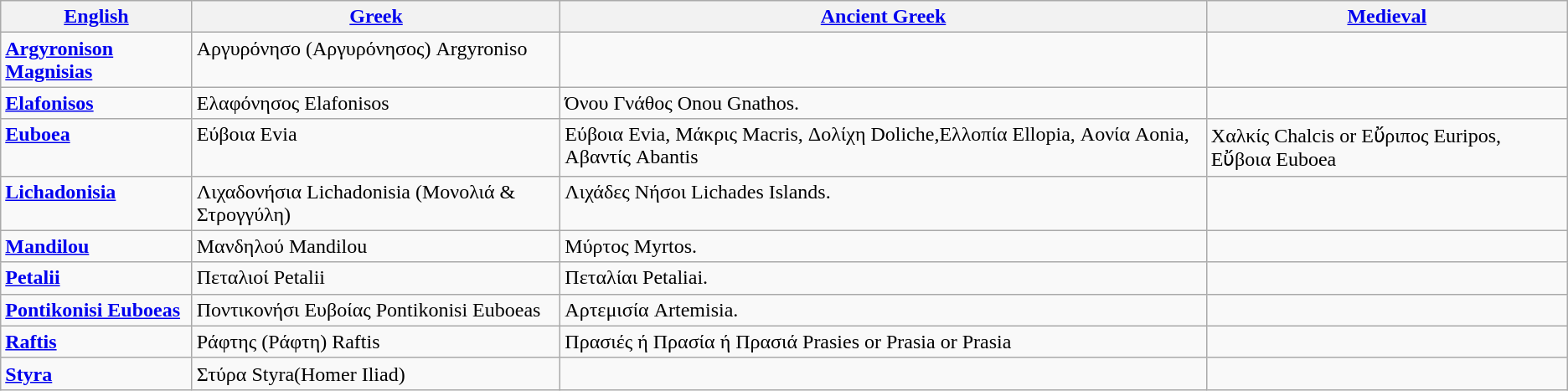<table class=wikitable>
<tr>
<th><a href='#'>English</a></th>
<th><a href='#'>Greek</a></th>
<th><a href='#'>Ancient Greek</a></th>
<th><a href='#'>Medieval</a></th>
</tr>
<tr valign="top">
<td><strong><a href='#'>Argyronison Magnisias</a></strong></td>
<td>Αργυρόνησο (Αργυρόνησος) Argyroniso</td>
<td></td>
<td></td>
</tr>
<tr valign="top">
<td><strong><a href='#'>Elafonisos</a></strong></td>
<td>Ελαφόνησος Elafonisos</td>
<td>Όνου Γνάθος Onou Gnathos.</td>
<td></td>
</tr>
<tr valign="top">
<td><strong><a href='#'>Euboea</a></strong></td>
<td>Εύβοια Evia</td>
<td>Εύβοια Evia, Μάκρις Macris, Δολίχη Doliche,Ελλοπία Ellopia, Αονία Aonia, Αβαντίς Abantis</td>
<td>Χαλκίς Chalcis or Εὔριπος Euripos, Εὔβοια Euboea</td>
</tr>
<tr valign="top">
<td><strong><a href='#'>Lichadonisia</a></strong></td>
<td>Λιχαδονήσια Lichadonisia (Μονολιά & Στρογγύλη)</td>
<td>Λιχάδες Νήσοι Lichades Islands.</td>
<td></td>
</tr>
<tr valign="top">
<td><strong><a href='#'>Mandilou</a></strong></td>
<td>Μανδηλού Mandilou</td>
<td>Μύρτος Myrtos.</td>
<td></td>
</tr>
<tr valign="top">
<td><strong><a href='#'>Petalii</a></strong></td>
<td>Πεταλιοί Petalii</td>
<td>Πεταλίαι Petaliai.</td>
<td></td>
</tr>
<tr valign="top">
<td><strong><a href='#'>Pontikonisi Euboeas</a></strong></td>
<td>Ποντικονήσι Ευβοίας Pontikonisi Euboeas</td>
<td>Αρτεμισία Artemisia.</td>
<td></td>
</tr>
<tr valign="top">
<td><strong><a href='#'>Raftis</a></strong></td>
<td>Ράφτης (Ράφτη) Raftis</td>
<td>Πρασιές ή Πρασία ή Πρασιά Prasies or Prasia or Prasia</td>
<td></td>
</tr>
<tr valign="top">
<td><strong><a href='#'>Styra</a></strong></td>
<td>Στύρα Styra(Homer Iliad)</td>
<td></td>
<td></td>
</tr>
</table>
